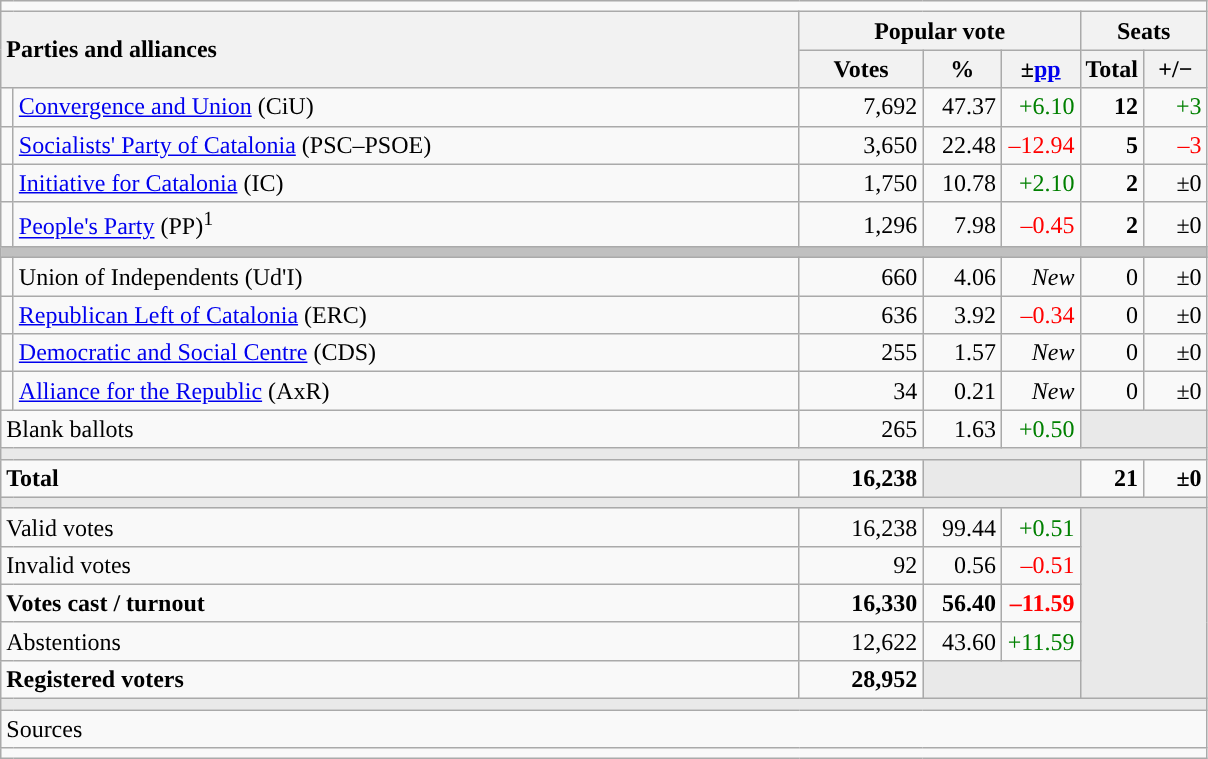<table class="wikitable" style="text-align:right;">
<tr>
<td colspan="7"></td>
</tr>
<tr>
<th style="text-align:left;" rowspan="2" colspan="2" width="525">Parties and alliances</th>
<th colspan="3">Popular vote</th>
<th colspan="2">Seats</th>
</tr>
<tr>
<th width="75">Votes</th>
<th width="45">%</th>
<th width="45">±<a href='#'>pp</a></th>
<th width="35">Total</th>
<th width="35">+/−</th>
</tr>
<tr>
<td width="1" style="color:inherit;background:"></td>
<td align="left"><a href='#'>Convergence and Union</a> (CiU)</td>
<td>7,692</td>
<td>47.37</td>
<td style="color:green;">+6.10</td>
<td><strong>12</strong></td>
<td style="color:green;">+3</td>
</tr>
<tr>
<td style="color:inherit;background:"></td>
<td align="left"><a href='#'>Socialists' Party of Catalonia</a> (PSC–PSOE)</td>
<td>3,650</td>
<td>22.48</td>
<td style="color:red;">–12.94</td>
<td><strong>5</strong></td>
<td style="color:red;">–3</td>
</tr>
<tr>
<td style="color:inherit;background:"></td>
<td align="left"><a href='#'>Initiative for Catalonia</a> (IC)</td>
<td>1,750</td>
<td>10.78</td>
<td style="color:green;">+2.10</td>
<td><strong>2</strong></td>
<td>±0</td>
</tr>
<tr>
<td style="color:inherit;background:"></td>
<td align="left"><a href='#'>People's Party</a> (PP)<sup>1</sup></td>
<td>1,296</td>
<td>7.98</td>
<td style="color:red;">–0.45</td>
<td><strong>2</strong></td>
<td>±0</td>
</tr>
<tr>
<td colspan="7" style="color:inherit;background:#C0C0C0"></td>
</tr>
<tr>
<td style="color:inherit;background:"></td>
<td align="left">Union of Independents (Ud'I)</td>
<td>660</td>
<td>4.06</td>
<td><em>New</em></td>
<td>0</td>
<td>±0</td>
</tr>
<tr>
<td style="color:inherit;background:"></td>
<td align="left"><a href='#'>Republican Left of Catalonia</a> (ERC)</td>
<td>636</td>
<td>3.92</td>
<td style="color:red;">–0.34</td>
<td>0</td>
<td>±0</td>
</tr>
<tr>
<td style="color:inherit;background:"></td>
<td align="left"><a href='#'>Democratic and Social Centre</a> (CDS)</td>
<td>255</td>
<td>1.57</td>
<td><em>New</em></td>
<td>0</td>
<td>±0</td>
</tr>
<tr>
<td style="color:inherit;background:"></td>
<td align="left"><a href='#'>Alliance for the Republic</a> (AxR)</td>
<td>34</td>
<td>0.21</td>
<td><em>New</em></td>
<td>0</td>
<td>±0</td>
</tr>
<tr>
<td align="left" colspan="2">Blank ballots</td>
<td>265</td>
<td>1.63</td>
<td style="color:green;">+0.50</td>
<td style="color:inherit;background:#E9E9E9" colspan="2"></td>
</tr>
<tr>
<td colspan="7" style="color:inherit;background:#E9E9E9"></td>
</tr>
<tr style="font-weight:bold;">
<td align="left" colspan="2">Total</td>
<td>16,238</td>
<td bgcolor="#E9E9E9" colspan="2"></td>
<td>21</td>
<td>±0</td>
</tr>
<tr>
<td colspan="7" style="color:inherit;background:#E9E9E9"></td>
</tr>
<tr>
<td align="left" colspan="2">Valid votes</td>
<td>16,238</td>
<td>99.44</td>
<td style="color:green;">+0.51</td>
<td bgcolor="#E9E9E9" colspan="2" rowspan="5"></td>
</tr>
<tr>
<td align="left" colspan="2">Invalid votes</td>
<td>92</td>
<td>0.56</td>
<td style="color:red;">–0.51</td>
</tr>
<tr style="font-weight:bold;">
<td align="left" colspan="2">Votes cast / turnout</td>
<td>16,330</td>
<td>56.40</td>
<td style="color:red;">–11.59</td>
</tr>
<tr>
<td align="left" colspan="2">Abstentions</td>
<td>12,622</td>
<td>43.60</td>
<td style="color:green;">+11.59</td>
</tr>
<tr style="font-weight:bold;">
<td align="left" colspan="2">Registered voters</td>
<td>28,952</td>
<td bgcolor="#E9E9E9" colspan="2"></td>
</tr>
<tr>
<td colspan="7" style="color:inherit;background:#E9E9E9"></td>
</tr>
<tr>
<td align="left" colspan="7">Sources</td>
</tr>
<tr>
<td colspan="7" style="text-align:left; max-width:790px;"></td>
</tr>
</table>
